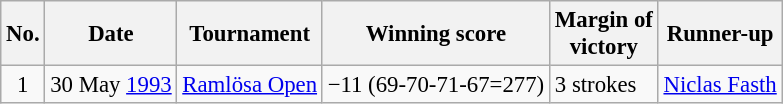<table class="wikitable" style="font-size:95%;">
<tr>
<th>No.</th>
<th>Date</th>
<th>Tournament</th>
<th>Winning score</th>
<th>Margin of<br>victory</th>
<th>Runner-up</th>
</tr>
<tr>
<td align=center>1</td>
<td align=right>30 May <a href='#'>1993</a></td>
<td><a href='#'>Ramlösa Open</a></td>
<td>−11 (69-70-71-67=277)</td>
<td>3 strokes</td>
<td> <a href='#'>Niclas Fasth</a></td>
</tr>
</table>
